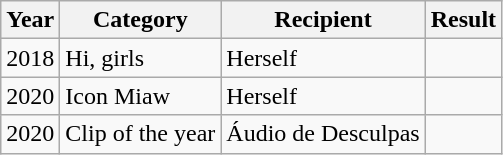<table class="wikitable">
<tr>
<th>Year</th>
<th>Category</th>
<th>Recipient</th>
<th>Result</th>
</tr>
<tr>
<td>2018</td>
<td>Hi, girls</td>
<td>Herself</td>
<td></td>
</tr>
<tr>
<td>2020</td>
<td>Icon Miaw </td>
<td>Herself</td>
<td></td>
</tr>
<tr>
<td>2020</td>
<td>Clip of the year</td>
<td>Áudio de Desculpas</td>
<td></td>
</tr>
</table>
